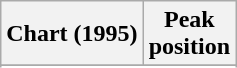<table class="wikitable sortable">
<tr>
<th align="left">Chart (1995)</th>
<th align="center">Peak<br>position</th>
</tr>
<tr>
</tr>
<tr>
</tr>
</table>
